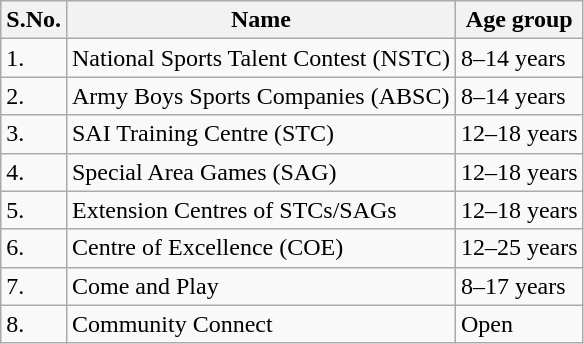<table class="wikitable">
<tr>
<th>S.No.</th>
<th>Name</th>
<th>Age group</th>
</tr>
<tr>
<td>1.</td>
<td>National Sports Talent Contest (NSTC)</td>
<td>8–14 years</td>
</tr>
<tr>
<td>2.</td>
<td>Army Boys Sports Companies (ABSC)</td>
<td>8–14 years</td>
</tr>
<tr>
<td>3.</td>
<td>SAI Training Centre (STC)</td>
<td>12–18 years</td>
</tr>
<tr>
<td>4.</td>
<td>Special Area Games (SAG)</td>
<td>12–18 years</td>
</tr>
<tr>
<td>5.</td>
<td>Extension Centres of STCs/SAGs</td>
<td>12–18 years</td>
</tr>
<tr>
<td>6.</td>
<td>Centre of Excellence (COE)</td>
<td>12–25 years</td>
</tr>
<tr>
<td>7.</td>
<td>Come and Play</td>
<td>8–17 years</td>
</tr>
<tr>
<td>8.</td>
<td>Community Connect</td>
<td>Open</td>
</tr>
</table>
